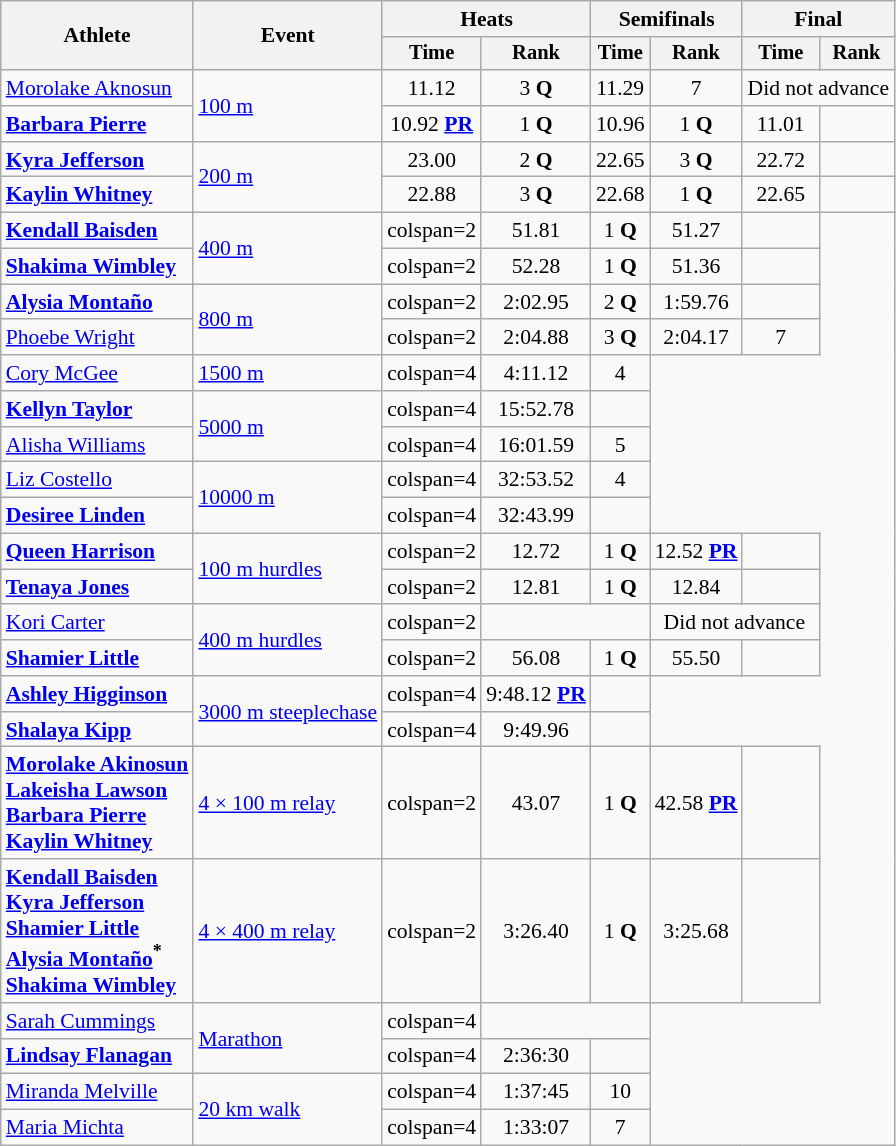<table class=wikitable style="font-size:90%;">
<tr>
<th rowspan=2>Athlete</th>
<th rowspan=2>Event</th>
<th colspan=2>Heats</th>
<th colspan=2>Semifinals</th>
<th colspan=2>Final</th>
</tr>
<tr style="font-size:95%">
<th>Time</th>
<th>Rank</th>
<th>Time</th>
<th>Rank</th>
<th>Time</th>
<th>Rank</th>
</tr>
<tr align=center>
<td align=left><a href='#'>Morolake Aknosun</a></td>
<td align=left rowspan=2><a href='#'>100 m</a></td>
<td>11.12</td>
<td>3 <strong>Q</strong></td>
<td>11.29</td>
<td>7</td>
<td colspan=2>Did not advance</td>
</tr>
<tr align=center>
<td align=left><strong><a href='#'>Barbara Pierre</a></strong></td>
<td>10.92 <strong><a href='#'>PR</a></strong></td>
<td>1 <strong>Q</strong></td>
<td>10.96</td>
<td>1 <strong>Q</strong></td>
<td>11.01</td>
<td></td>
</tr>
<tr align=center>
<td align=left><strong><a href='#'>Kyra Jefferson</a></strong></td>
<td align=left rowspan=2><a href='#'>200 m</a></td>
<td>23.00</td>
<td>2 <strong>Q</strong></td>
<td>22.65</td>
<td>3 <strong>Q</strong></td>
<td>22.72</td>
<td></td>
</tr>
<tr align=center>
<td align=left><strong><a href='#'>Kaylin Whitney</a></strong></td>
<td>22.88</td>
<td>3 <strong>Q</strong></td>
<td>22.68</td>
<td>1 <strong>Q</strong></td>
<td>22.65</td>
<td></td>
</tr>
<tr align=center>
<td align=left><strong><a href='#'>Kendall Baisden</a></strong></td>
<td align=left rowspan=2><a href='#'>400 m</a></td>
<td>colspan=2 </td>
<td>51.81</td>
<td>1 <strong>Q</strong></td>
<td>51.27</td>
<td></td>
</tr>
<tr align=center>
<td align=left><strong><a href='#'>Shakima Wimbley</a></strong></td>
<td>colspan=2 </td>
<td>52.28</td>
<td>1 <strong>Q</strong></td>
<td>51.36</td>
<td></td>
</tr>
<tr align=center>
<td align=left><strong><a href='#'>Alysia Montaño</a></strong></td>
<td align=left rowspan=2><a href='#'>800 m</a></td>
<td>colspan=2 </td>
<td>2:02.95</td>
<td>2 <strong>Q</strong></td>
<td>1:59.76</td>
<td></td>
</tr>
<tr align=center>
<td align=left><a href='#'>Phoebe Wright</a></td>
<td>colspan=2 </td>
<td>2:04.88</td>
<td>3 <strong>Q</strong></td>
<td>2:04.17</td>
<td>7</td>
</tr>
<tr align=center>
<td align=left><a href='#'>Cory McGee</a></td>
<td align=left><a href='#'>1500 m</a></td>
<td>colspan=4 </td>
<td>4:11.12</td>
<td>4</td>
</tr>
<tr align=center>
<td align=left><strong><a href='#'>Kellyn Taylor</a></strong></td>
<td align=left rowspan=2><a href='#'>5000 m</a></td>
<td>colspan=4 </td>
<td>15:52.78</td>
<td></td>
</tr>
<tr align=center>
<td align=left><a href='#'>Alisha Williams</a></td>
<td>colspan=4 </td>
<td>16:01.59</td>
<td>5</td>
</tr>
<tr align=center>
<td align=left><a href='#'>Liz Costello</a></td>
<td align=left rowspan=2><a href='#'>10000 m</a></td>
<td>colspan=4 </td>
<td>32:53.52</td>
<td>4</td>
</tr>
<tr align=center>
<td align=left><strong><a href='#'>Desiree Linden</a></strong></td>
<td>colspan=4 </td>
<td>32:43.99</td>
<td></td>
</tr>
<tr align=center>
<td align=left><strong><a href='#'>Queen Harrison</a></strong></td>
<td align=left rowspan=2><a href='#'>100 m hurdles</a></td>
<td>colspan=2 </td>
<td>12.72</td>
<td>1 <strong>Q</strong></td>
<td>12.52 <strong><a href='#'>PR</a></strong></td>
<td></td>
</tr>
<tr align=center>
<td align=left><strong><a href='#'>Tenaya Jones</a></strong></td>
<td>colspan=2 </td>
<td>12.81</td>
<td>1 <strong>Q</strong></td>
<td>12.84</td>
<td></td>
</tr>
<tr align=center>
<td align=left><a href='#'>Kori Carter</a></td>
<td align=left rowspan=2><a href='#'>400 m hurdles</a></td>
<td>colspan=2 </td>
<td colspan=2></td>
<td colspan=2>Did not advance</td>
</tr>
<tr align=center>
<td align=left><strong><a href='#'>Shamier Little</a></strong></td>
<td>colspan=2 </td>
<td>56.08</td>
<td>1 <strong>Q</strong></td>
<td>55.50</td>
<td></td>
</tr>
<tr align=center>
<td align=left><strong><a href='#'>Ashley Higginson</a></strong></td>
<td align=left rowspan=2><a href='#'>3000 m steeplechase</a></td>
<td>colspan=4 </td>
<td>9:48.12 <strong><a href='#'>PR</a></strong></td>
<td></td>
</tr>
<tr align=center>
<td align=left><strong><a href='#'>Shalaya Kipp</a></strong></td>
<td>colspan=4 </td>
<td>9:49.96</td>
<td></td>
</tr>
<tr align=center>
<td align=left><strong><a href='#'>Morolake Akinosun</a><br><a href='#'>Lakeisha Lawson</a><br><a href='#'>Barbara Pierre</a><br><a href='#'>Kaylin Whitney</a></strong></td>
<td align=left><a href='#'>4 × 100 m relay</a></td>
<td>colspan=2 </td>
<td>43.07</td>
<td>1 <strong>Q</strong></td>
<td>42.58 <strong><a href='#'>PR</a></strong></td>
<td></td>
</tr>
<tr align=center>
<td align=left><strong><a href='#'>Kendall Baisden</a><br><a href='#'>Kyra Jefferson</a><br><a href='#'>Shamier Little</a><br><a href='#'>Alysia Montaño</a><sup>*</sup><br><a href='#'>Shakima Wimbley</a></strong></td>
<td align=left><a href='#'>4 × 400 m relay</a></td>
<td>colspan=2 </td>
<td>3:26.40</td>
<td>1 <strong>Q</strong></td>
<td>3:25.68</td>
<td></td>
</tr>
<tr align=center>
<td align=left><a href='#'>Sarah Cummings</a></td>
<td align=left rowspan=2><a href='#'>Marathon</a></td>
<td>colspan=4 </td>
<td colspan=2></td>
</tr>
<tr align=center>
<td align=left><strong><a href='#'>Lindsay Flanagan</a></strong></td>
<td>colspan=4 </td>
<td>2:36:30</td>
<td></td>
</tr>
<tr align=center>
<td align=left><a href='#'>Miranda Melville</a></td>
<td align=left rowspan=2><a href='#'>20 km walk</a></td>
<td>colspan=4 </td>
<td>1:37:45</td>
<td>10</td>
</tr>
<tr align=center>
<td align=left><a href='#'>Maria Michta</a></td>
<td>colspan=4 </td>
<td>1:33:07</td>
<td>7</td>
</tr>
</table>
